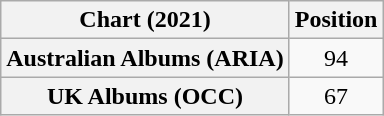<table class="wikitable sortable plainrowheaders" style="text-align:center">
<tr>
<th scope="col">Chart (2021)</th>
<th scope="col">Position</th>
</tr>
<tr>
<th scope="row">Australian Albums (ARIA)</th>
<td>94</td>
</tr>
<tr>
<th scope="row">UK Albums (OCC)</th>
<td>67</td>
</tr>
</table>
